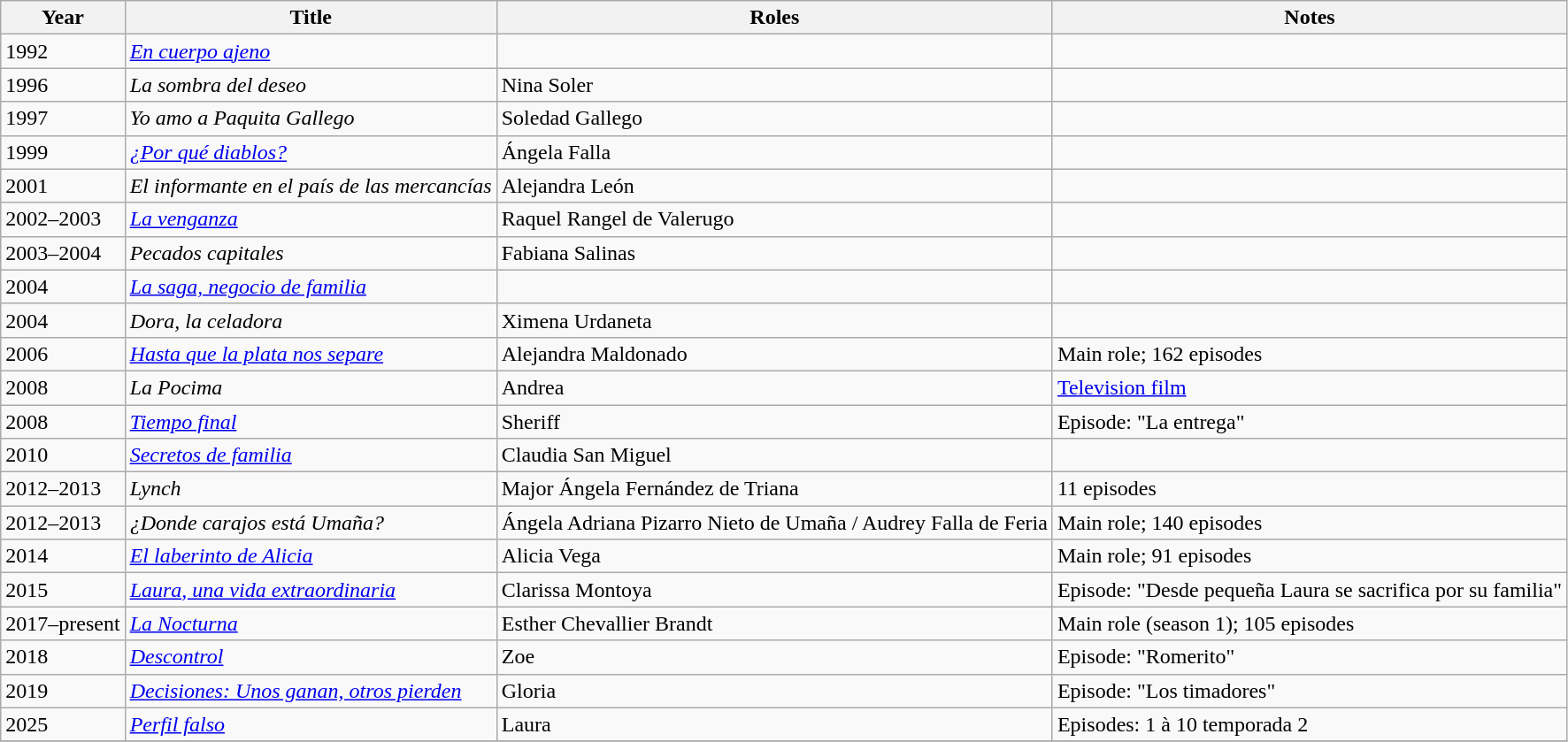<table class="wikitable sortable">
<tr>
<th>Year</th>
<th>Title</th>
<th>Roles</th>
<th>Notes</th>
</tr>
<tr>
<td>1992</td>
<td><em><a href='#'>En cuerpo ajeno</a></em></td>
<td></td>
<td></td>
</tr>
<tr>
<td>1996</td>
<td><em>La sombra del deseo</em></td>
<td>Nina Soler</td>
<td></td>
</tr>
<tr>
<td>1997</td>
<td><em>Yo amo a Paquita Gallego</em></td>
<td>Soledad Gallego</td>
<td></td>
</tr>
<tr>
<td>1999</td>
<td><em><a href='#'>¿Por qué diablos?</a></em></td>
<td>Ángela Falla</td>
<td></td>
</tr>
<tr>
<td>2001</td>
<td><em>El informante en el país de las mercancías</em></td>
<td>Alejandra León</td>
<td></td>
</tr>
<tr>
<td>2002–2003</td>
<td><em><a href='#'>La venganza</a></em></td>
<td>Raquel Rangel de Valerugo</td>
<td></td>
</tr>
<tr>
<td>2003–2004</td>
<td><em>Pecados capitales</em></td>
<td>Fabiana Salinas</td>
<td></td>
</tr>
<tr>
<td>2004</td>
<td><em><a href='#'>La saga, negocio de familia</a></em></td>
<td></td>
<td></td>
</tr>
<tr>
<td>2004</td>
<td><em>Dora, la celadora</em></td>
<td>Ximena Urdaneta</td>
<td></td>
</tr>
<tr>
<td>2006</td>
<td><em><a href='#'>Hasta que la plata nos separe</a></em></td>
<td>Alejandra Maldonado</td>
<td>Main role; 162 episodes</td>
</tr>
<tr>
<td>2008</td>
<td><em>La Pocima</em></td>
<td>Andrea</td>
<td><a href='#'>Television film</a></td>
</tr>
<tr>
<td>2008</td>
<td><em><a href='#'>Tiempo final</a></em></td>
<td>Sheriff</td>
<td>Episode: "La entrega"</td>
</tr>
<tr>
<td>2010</td>
<td><em><a href='#'>Secretos de familia</a></em></td>
<td>Claudia San Miguel</td>
<td></td>
</tr>
<tr>
<td>2012–2013</td>
<td><em>Lynch</em></td>
<td>Major Ángela Fernández de Triana</td>
<td>11 episodes</td>
</tr>
<tr>
<td>2012–2013</td>
<td><em>¿Donde carajos está Umaña?</em></td>
<td>Ángela Adriana Pizarro Nieto de Umaña / Audrey Falla de Feria</td>
<td>Main role; 140 episodes</td>
</tr>
<tr>
<td>2014</td>
<td><em><a href='#'>El laberinto de Alicia</a></em></td>
<td>Alicia Vega</td>
<td>Main role; 91 episodes</td>
</tr>
<tr>
<td>2015</td>
<td><em><a href='#'>Laura, una vida extraordinaria</a></em></td>
<td>Clarissa Montoya</td>
<td>Episode: "Desde pequeña Laura se sacrifica por su familia"</td>
</tr>
<tr>
<td>2017–present</td>
<td><em><a href='#'>La Nocturna</a></em></td>
<td>Esther Chevallier Brandt</td>
<td>Main role (season 1); 105 episodes</td>
</tr>
<tr>
<td>2018</td>
<td><em><a href='#'>Descontrol</a></em></td>
<td>Zoe</td>
<td>Episode: "Romerito"</td>
</tr>
<tr>
<td>2019</td>
<td><em><a href='#'>Decisiones: Unos ganan, otros pierden</a></em></td>
<td>Gloria</td>
<td>Episode: "Los timadores"</td>
</tr>
<tr>
<td>2025</td>
<td><em><a href='#'>Perfil falso</a></em></td>
<td>Laura</td>
<td>Episodes: 1 à 10 temporada 2</td>
</tr>
<tr>
</tr>
</table>
